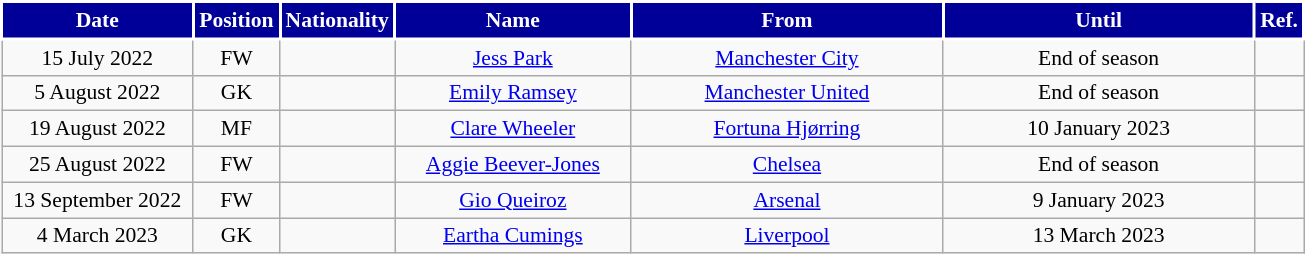<table class="wikitable" style="text-align:center; font-size:90%; ">
<tr>
<th style="background:#000099;color:white;border:2px solid #ffffff; width:120px;">Date</th>
<th style="background:#000099;color:white;border:2px solid #ffffff; width:50px;">Position</th>
<th style="background:#000099;color:white;border:2px solid #ffffff; width:50px;">Nationality</th>
<th style="background:#000099;color:white;border:2px solid #ffffff; width:150px;">Name</th>
<th style="background:#000099;color:white;border:2px solid #ffffff; width:200px;">From</th>
<th style="background:#000099;color:white;border:2px solid #ffffff; width:200px;">Until</th>
<th style="background:#000099;color:white;border:2px solid #ffffff; width:25px;">Ref.</th>
</tr>
<tr>
<td>15 July 2022</td>
<td>FW</td>
<td></td>
<td><a href='#'>Jess Park</a></td>
<td> <a href='#'>Manchester City</a></td>
<td>End of season</td>
<td></td>
</tr>
<tr>
<td>5 August 2022</td>
<td>GK</td>
<td></td>
<td><a href='#'>Emily Ramsey</a></td>
<td> <a href='#'>Manchester United</a></td>
<td>End of season</td>
<td></td>
</tr>
<tr>
<td>19 August 2022</td>
<td>MF</td>
<td></td>
<td><a href='#'>Clare Wheeler</a></td>
<td> <a href='#'>Fortuna Hjørring</a></td>
<td>10 January 2023</td>
<td></td>
</tr>
<tr>
<td>25 August 2022</td>
<td>FW</td>
<td></td>
<td><a href='#'>Aggie Beever-Jones</a></td>
<td> <a href='#'>Chelsea</a></td>
<td>End of season</td>
<td></td>
</tr>
<tr>
<td>13 September 2022</td>
<td>FW</td>
<td></td>
<td><a href='#'>Gio Queiroz</a></td>
<td> <a href='#'>Arsenal</a></td>
<td>9 January 2023</td>
<td></td>
</tr>
<tr>
<td>4 March 2023</td>
<td>GK</td>
<td></td>
<td><a href='#'>Eartha Cumings</a></td>
<td> <a href='#'>Liverpool</a></td>
<td>13 March 2023</td>
<td></td>
</tr>
</table>
